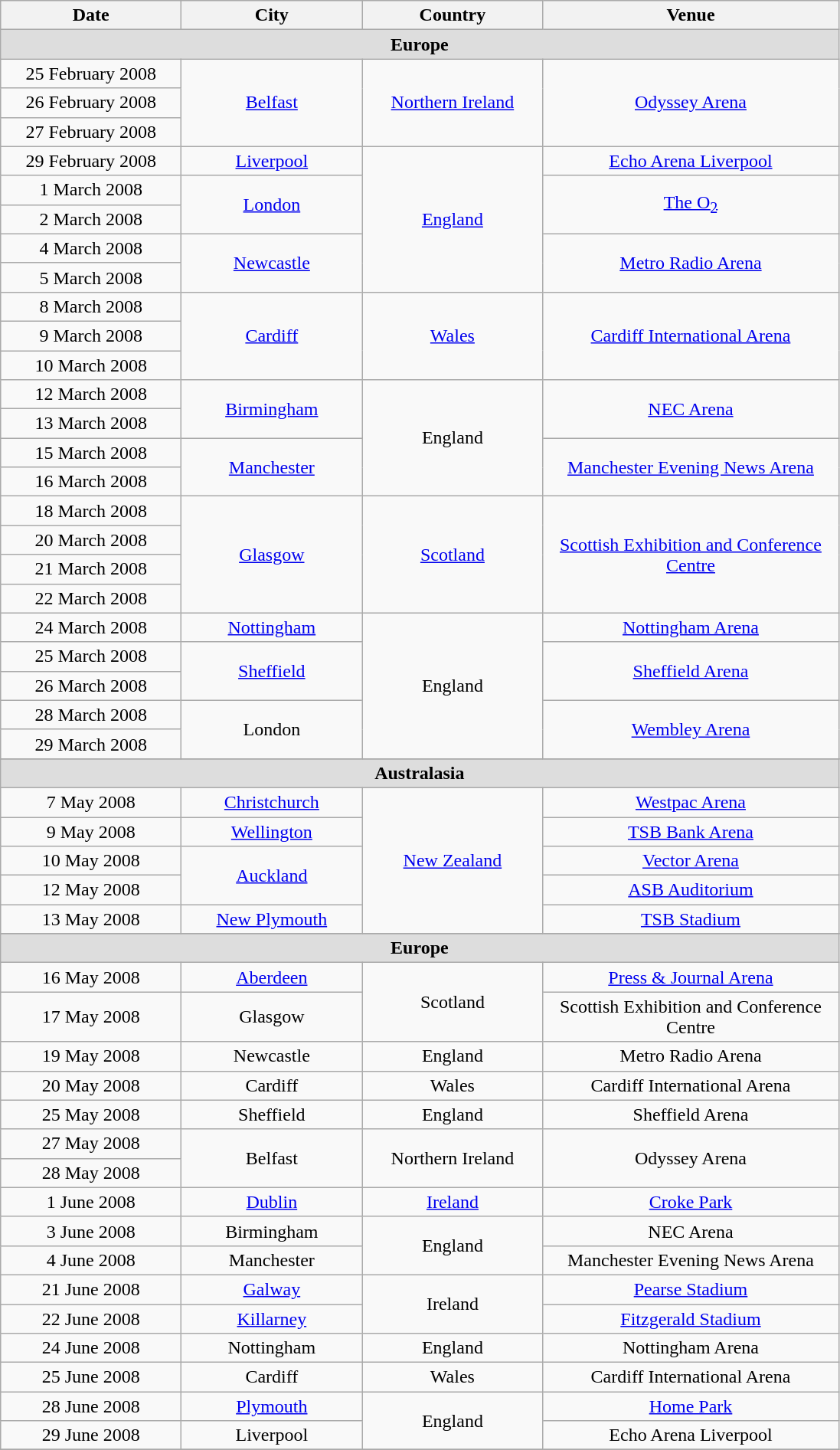<table class="wikitable" style="text-align:center;">
<tr>
<th style="width:150px;">Date</th>
<th style="width:150px;">City</th>
<th style="width:150px;">Country</th>
<th style="width:250px;">Venue</th>
</tr>
<tr style="background:#ddd;">
<td colspan="4" style="text-align:center;"><strong>Europe</strong></td>
</tr>
<tr>
<td>25 February 2008</td>
<td rowspan="3"><a href='#'>Belfast</a></td>
<td rowspan="3"><a href='#'>Northern Ireland</a></td>
<td rowspan="3"><a href='#'>Odyssey Arena</a></td>
</tr>
<tr>
<td>26 February 2008</td>
</tr>
<tr>
<td>27 February 2008</td>
</tr>
<tr>
<td>29 February 2008</td>
<td><a href='#'>Liverpool</a></td>
<td rowspan="5"><a href='#'>England</a></td>
<td><a href='#'>Echo Arena Liverpool</a></td>
</tr>
<tr>
<td>1 March 2008</td>
<td rowspan="2"><a href='#'>London</a></td>
<td rowspan="2"><a href='#'>The O<sub>2</sub></a></td>
</tr>
<tr>
<td>2 March 2008</td>
</tr>
<tr>
<td>4 March 2008</td>
<td rowspan="2"><a href='#'>Newcastle</a></td>
<td rowspan="2"><a href='#'>Metro Radio Arena</a></td>
</tr>
<tr>
<td>5 March 2008</td>
</tr>
<tr>
<td>8 March 2008</td>
<td rowspan="3"><a href='#'>Cardiff</a></td>
<td rowspan="3"><a href='#'>Wales</a></td>
<td rowspan="3"><a href='#'>Cardiff International Arena</a></td>
</tr>
<tr>
<td>9 March 2008</td>
</tr>
<tr>
<td>10 March 2008</td>
</tr>
<tr>
<td>12 March 2008</td>
<td rowspan="2"><a href='#'>Birmingham</a></td>
<td rowspan="4">England</td>
<td rowspan="2"><a href='#'>NEC Arena</a></td>
</tr>
<tr>
<td>13 March 2008</td>
</tr>
<tr>
<td>15 March 2008</td>
<td rowspan="2"><a href='#'>Manchester</a></td>
<td rowspan="2"><a href='#'>Manchester Evening News Arena</a></td>
</tr>
<tr>
<td>16 March 2008</td>
</tr>
<tr>
<td>18 March 2008</td>
<td rowspan="4"><a href='#'>Glasgow</a></td>
<td rowspan="4"><a href='#'>Scotland</a></td>
<td rowspan="4"><a href='#'>Scottish Exhibition and Conference Centre</a></td>
</tr>
<tr>
<td>20 March 2008</td>
</tr>
<tr>
<td>21 March 2008</td>
</tr>
<tr>
<td>22 March 2008</td>
</tr>
<tr>
<td>24 March 2008</td>
<td><a href='#'>Nottingham</a></td>
<td rowspan="5">England</td>
<td><a href='#'>Nottingham Arena</a></td>
</tr>
<tr>
<td>25 March 2008</td>
<td rowspan="2"><a href='#'>Sheffield</a></td>
<td rowspan="2"><a href='#'>Sheffield Arena</a></td>
</tr>
<tr>
<td>26 March 2008</td>
</tr>
<tr>
<td>28 March 2008</td>
<td rowspan="2">London</td>
<td rowspan="2"><a href='#'>Wembley Arena</a></td>
</tr>
<tr>
<td>29 March 2008</td>
</tr>
<tr>
</tr>
<tr style="background:#ddd;">
<td colspan="4" style="text-align:center;"><strong>Australasia</strong></td>
</tr>
<tr>
<td>7 May 2008</td>
<td><a href='#'>Christchurch</a></td>
<td rowspan="5"><a href='#'>New Zealand</a></td>
<td><a href='#'>Westpac Arena</a></td>
</tr>
<tr>
<td>9 May 2008</td>
<td><a href='#'>Wellington</a></td>
<td><a href='#'>TSB Bank Arena</a></td>
</tr>
<tr>
<td>10 May 2008</td>
<td rowspan="2"><a href='#'>Auckland</a></td>
<td><a href='#'>Vector Arena</a></td>
</tr>
<tr>
<td>12 May 2008</td>
<td><a href='#'>ASB Auditorium</a></td>
</tr>
<tr>
<td>13 May 2008</td>
<td><a href='#'>New Plymouth</a></td>
<td><a href='#'>TSB Stadium</a></td>
</tr>
<tr>
</tr>
<tr style="background:#ddd;">
<td colspan="4" style="text-align:center;"><strong>Europe</strong></td>
</tr>
<tr>
<td>16 May 2008</td>
<td><a href='#'>Aberdeen</a></td>
<td rowspan="2">Scotland</td>
<td><a href='#'>Press & Journal Arena</a></td>
</tr>
<tr>
<td>17 May 2008</td>
<td>Glasgow</td>
<td>Scottish Exhibition and Conference Centre</td>
</tr>
<tr>
<td>19 May 2008</td>
<td>Newcastle</td>
<td>England</td>
<td>Metro Radio Arena</td>
</tr>
<tr>
<td>20 May 2008</td>
<td>Cardiff</td>
<td>Wales</td>
<td>Cardiff International Arena</td>
</tr>
<tr>
<td>25 May 2008</td>
<td>Sheffield</td>
<td>England</td>
<td>Sheffield Arena</td>
</tr>
<tr>
<td>27 May 2008</td>
<td rowspan="2">Belfast</td>
<td rowspan="2">Northern Ireland</td>
<td rowspan="2">Odyssey Arena</td>
</tr>
<tr>
<td>28 May 2008</td>
</tr>
<tr>
<td>1 June 2008</td>
<td><a href='#'>Dublin</a></td>
<td><a href='#'>Ireland</a></td>
<td><a href='#'>Croke Park</a></td>
</tr>
<tr>
<td>3 June 2008</td>
<td>Birmingham</td>
<td rowspan="2">England</td>
<td>NEC Arena</td>
</tr>
<tr>
<td>4 June 2008</td>
<td>Manchester</td>
<td>Manchester Evening News Arena</td>
</tr>
<tr>
<td>21 June 2008</td>
<td><a href='#'>Galway</a></td>
<td rowspan="2">Ireland</td>
<td><a href='#'>Pearse Stadium</a></td>
</tr>
<tr>
<td>22 June 2008</td>
<td><a href='#'>Killarney</a></td>
<td><a href='#'>Fitzgerald Stadium</a></td>
</tr>
<tr>
<td>24 June 2008</td>
<td>Nottingham</td>
<td>England</td>
<td>Nottingham Arena</td>
</tr>
<tr>
<td>25 June 2008</td>
<td>Cardiff</td>
<td>Wales</td>
<td>Cardiff International Arena</td>
</tr>
<tr>
<td>28 June 2008</td>
<td><a href='#'>Plymouth</a></td>
<td rowspan="2">England</td>
<td><a href='#'>Home Park</a></td>
</tr>
<tr>
<td>29 June 2008</td>
<td>Liverpool</td>
<td>Echo Arena Liverpool</td>
</tr>
<tr>
</tr>
</table>
